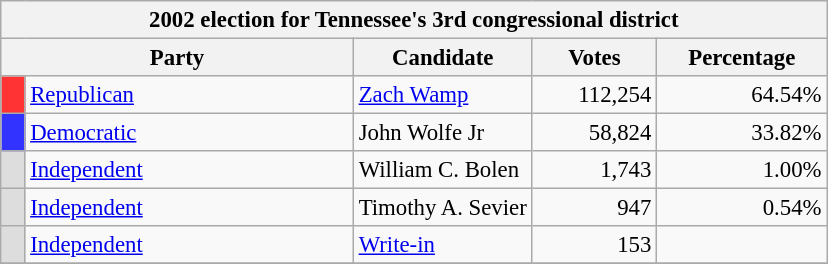<table class="wikitable" style="font-size: 95%;">
<tr>
<th colspan="7">2002 election for Tennessee's 3rd congressional district</th>
</tr>
<tr>
<th colspan=2 style="width: 15em">Party</th>
<th>Candidate</th>
<th style="width: 5em">Votes</th>
<th style="width: 7em">Percentage</th>
</tr>
<tr>
<th style="background-color:#FF3333; width: 3px"></th>
<td style="width: 130px"><a href='#'>Republican</a></td>
<td><a href='#'>Zach Wamp</a></td>
<td align="right">112,254</td>
<td align="right">64.54%</td>
</tr>
<tr>
<th style="background-color:#3333FF; width: 3px"></th>
<td style="width: 130px"><a href='#'>Democratic</a></td>
<td>John Wolfe Jr</td>
<td align="right">58,824</td>
<td align="right">33.82%</td>
</tr>
<tr>
<th style="background-color:#DDDDDD; width: 3px"></th>
<td style="width: 130px"><a href='#'>Independent</a></td>
<td>William C. Bolen</td>
<td align="right">1,743</td>
<td align="right">1.00%</td>
</tr>
<tr>
<th style="background-color:#DDDDDD; width: 3px"></th>
<td style="width: 130px"><a href='#'>Independent</a></td>
<td>Timothy A. Sevier</td>
<td align="right">947</td>
<td align="right">0.54%</td>
</tr>
<tr>
<th style="background-color:#DDDDDD; width: 3px"></th>
<td style="width: 130px"><a href='#'>Independent</a></td>
<td><a href='#'>Write-in</a></td>
<td align="right">153</td>
<td align="right"></td>
</tr>
<tr>
</tr>
</table>
